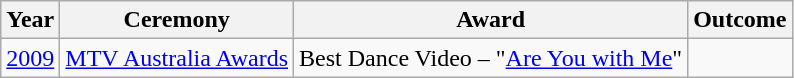<table class="wikitable" border="1">
<tr>
<th>Year</th>
<th>Ceremony</th>
<th>Award</th>
<th>Outcome</th>
</tr>
<tr>
<td><a href='#'>2009</a></td>
<td><a href='#'>MTV Australia Awards</a></td>
<td>Best Dance Video – "<a href='#'>Are You with Me</a>"</td>
<td></td>
</tr>
</table>
